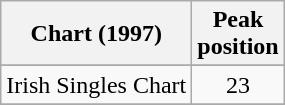<table class="wikitable sortable">
<tr>
<th align="left">Chart (1997)</th>
<th style="text-align:center;">Peak<br>position</th>
</tr>
<tr>
</tr>
<tr>
<td align="left">Irish Singles Chart</td>
<td style="text-align:center;">23</td>
</tr>
<tr>
</tr>
</table>
